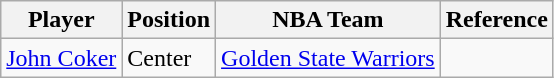<table class="wikitable">
<tr>
<th>Player</th>
<th>Position</th>
<th>NBA Team</th>
<th>Reference</th>
</tr>
<tr>
<td><a href='#'>John Coker</a></td>
<td>Center</td>
<td><a href='#'>Golden State Warriors</a></td>
<td></td>
</tr>
</table>
